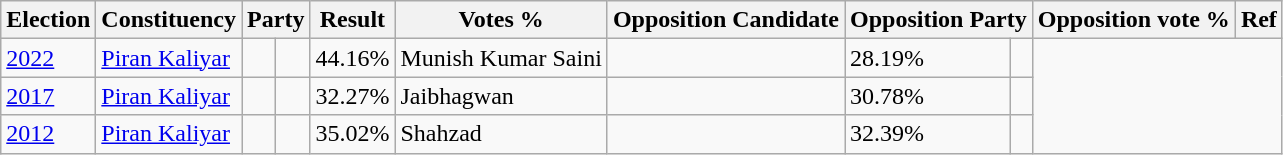<table class="wikitable sortable">
<tr>
<th>Election</th>
<th>Constituency</th>
<th colspan="2">Party</th>
<th>Result</th>
<th>Votes %</th>
<th>Opposition Candidate</th>
<th colspan="2">Opposition Party</th>
<th>Opposition vote %</th>
<th>Ref</th>
</tr>
<tr>
<td><a href='#'>2022</a></td>
<td><a href='#'>Piran Kaliyar</a></td>
<td></td>
<td></td>
<td>44.16%</td>
<td>Munish Kumar Saini</td>
<td></td>
<td>28.19%</td>
<td></td>
</tr>
<tr>
<td><a href='#'>2017</a></td>
<td><a href='#'>Piran Kaliyar</a></td>
<td></td>
<td></td>
<td>32.27%</td>
<td>Jaibhagwan</td>
<td></td>
<td>30.78%</td>
<td></td>
</tr>
<tr>
<td><a href='#'>2012</a></td>
<td><a href='#'>Piran Kaliyar</a></td>
<td></td>
<td></td>
<td>35.02%</td>
<td>Shahzad</td>
<td></td>
<td>32.39%</td>
<td></td>
</tr>
</table>
